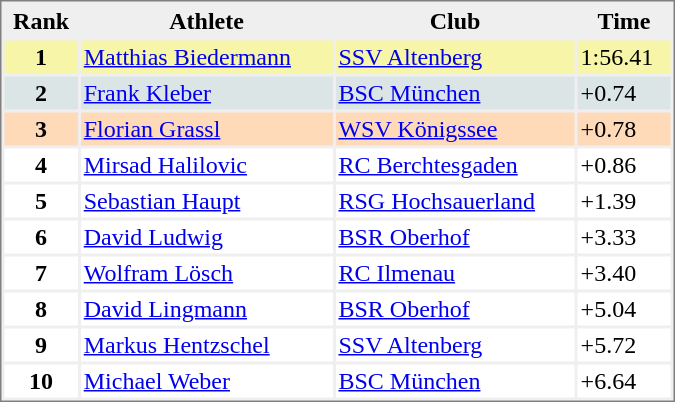<table style="border:1px solid #808080; background-color:#EFEFEF;" cellspacing="2" cellpadding="2" width="450">
<tr bgcolor="#EFEFEF">
<th>Rank</th>
<th>Athlete</th>
<th>Club</th>
<th>Time</th>
</tr>
<tr valign="top" bgcolor="#F7F6A8">
<th>1</th>
<td><a href='#'>Matthias Biedermann</a></td>
<td><a href='#'>SSV Altenberg</a></td>
<td>1:56.41</td>
</tr>
<tr valign="top" bgcolor="#DCE5E5">
<th>2</th>
<td><a href='#'>Frank Kleber</a></td>
<td><a href='#'>BSC München</a></td>
<td>+0.74</td>
</tr>
<tr valign="top" bgcolor="#FFDAB9">
<th>3</th>
<td><a href='#'>Florian Grassl</a></td>
<td><a href='#'>WSV Königssee</a></td>
<td>+0.78</td>
</tr>
<tr valign="top" bgcolor="#FFFFFF">
<th>4</th>
<td><a href='#'>Mirsad Halilovic</a></td>
<td><a href='#'>RC Berchtesgaden</a></td>
<td>+0.86</td>
</tr>
<tr valign="top" bgcolor="#FFFFFF">
<th>5</th>
<td><a href='#'>Sebastian Haupt</a></td>
<td><a href='#'>RSG Hochsauerland</a></td>
<td>+1.39</td>
</tr>
<tr valign="top" bgcolor="#FFFFFF">
<th>6</th>
<td><a href='#'>David Ludwig</a></td>
<td><a href='#'>BSR Oberhof</a></td>
<td>+3.33</td>
</tr>
<tr valign="top" bgcolor="#FFFFFF">
<th>7</th>
<td><a href='#'>Wolfram Lösch</a></td>
<td><a href='#'>RC Ilmenau</a></td>
<td>+3.40</td>
</tr>
<tr valign="top" bgcolor="#FFFFFF">
<th>8</th>
<td><a href='#'>David Lingmann</a></td>
<td><a href='#'>BSR Oberhof</a></td>
<td>+5.04</td>
</tr>
<tr valign="top" bgcolor="#FFFFFF">
<th>9</th>
<td><a href='#'>Markus Hentzschel</a></td>
<td><a href='#'>SSV Altenberg</a></td>
<td>+5.72</td>
</tr>
<tr valign="top" bgcolor="#FFFFFF">
<th>10</th>
<td><a href='#'>Michael Weber</a></td>
<td><a href='#'>BSC München</a></td>
<td>+6.64</td>
</tr>
</table>
